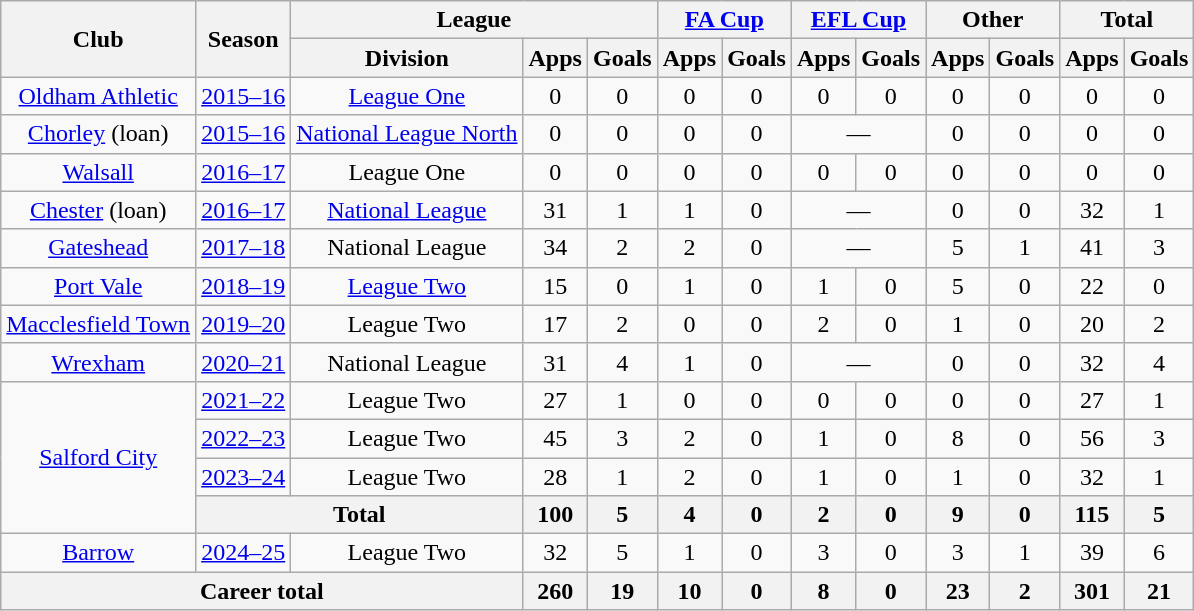<table class="wikitable" style="text-align:center">
<tr>
<th rowspan="2">Club</th>
<th rowspan="2">Season</th>
<th colspan="3">League</th>
<th colspan="2"><a href='#'>FA Cup</a></th>
<th colspan="2"><a href='#'>EFL Cup</a></th>
<th colspan="2">Other</th>
<th colspan="2">Total</th>
</tr>
<tr>
<th>Division</th>
<th>Apps</th>
<th>Goals</th>
<th>Apps</th>
<th>Goals</th>
<th>Apps</th>
<th>Goals</th>
<th>Apps</th>
<th>Goals</th>
<th>Apps</th>
<th>Goals</th>
</tr>
<tr>
<td><a href='#'>Oldham Athletic</a></td>
<td><a href='#'>2015–16</a></td>
<td><a href='#'>League One</a></td>
<td>0</td>
<td>0</td>
<td>0</td>
<td>0</td>
<td>0</td>
<td>0</td>
<td>0</td>
<td>0</td>
<td>0</td>
<td>0</td>
</tr>
<tr>
<td><a href='#'>Chorley</a> (loan)</td>
<td><a href='#'>2015–16</a></td>
<td><a href='#'>National League North</a></td>
<td>0</td>
<td>0</td>
<td>0</td>
<td>0</td>
<td colspan="2">—</td>
<td>0</td>
<td>0</td>
<td>0</td>
<td>0</td>
</tr>
<tr>
<td><a href='#'>Walsall</a></td>
<td><a href='#'>2016–17</a></td>
<td>League One</td>
<td>0</td>
<td>0</td>
<td>0</td>
<td>0</td>
<td>0</td>
<td>0</td>
<td>0</td>
<td>0</td>
<td>0</td>
<td>0</td>
</tr>
<tr>
<td><a href='#'>Chester</a> (loan)</td>
<td><a href='#'>2016–17</a></td>
<td><a href='#'>National League</a></td>
<td>31</td>
<td>1</td>
<td>1</td>
<td>0</td>
<td colspan="2">—</td>
<td>0</td>
<td>0</td>
<td>32</td>
<td>1</td>
</tr>
<tr>
<td><a href='#'>Gateshead</a></td>
<td><a href='#'>2017–18</a></td>
<td>National League</td>
<td>34</td>
<td>2</td>
<td>2</td>
<td>0</td>
<td colspan="2">—</td>
<td>5</td>
<td>1</td>
<td>41</td>
<td>3</td>
</tr>
<tr>
<td><a href='#'>Port Vale</a></td>
<td><a href='#'>2018–19</a></td>
<td><a href='#'>League Two</a></td>
<td>15</td>
<td>0</td>
<td>1</td>
<td>0</td>
<td>1</td>
<td>0</td>
<td>5</td>
<td>0</td>
<td>22</td>
<td>0</td>
</tr>
<tr>
<td><a href='#'>Macclesfield Town</a></td>
<td><a href='#'>2019–20</a></td>
<td>League Two</td>
<td>17</td>
<td>2</td>
<td>0</td>
<td>0</td>
<td>2</td>
<td>0</td>
<td>1</td>
<td>0</td>
<td>20</td>
<td>2</td>
</tr>
<tr>
<td><a href='#'>Wrexham</a></td>
<td><a href='#'>2020–21</a></td>
<td>National League</td>
<td>31</td>
<td>4</td>
<td>1</td>
<td>0</td>
<td colspan="2">—</td>
<td>0</td>
<td>0</td>
<td>32</td>
<td>4</td>
</tr>
<tr>
<td rowspan="4"><a href='#'>Salford City</a></td>
<td><a href='#'>2021–22</a></td>
<td>League Two</td>
<td>27</td>
<td>1</td>
<td>0</td>
<td>0</td>
<td>0</td>
<td>0</td>
<td>0</td>
<td>0</td>
<td>27</td>
<td>1</td>
</tr>
<tr>
<td><a href='#'>2022–23</a></td>
<td>League Two</td>
<td>45</td>
<td>3</td>
<td>2</td>
<td>0</td>
<td>1</td>
<td>0</td>
<td>8</td>
<td>0</td>
<td>56</td>
<td>3</td>
</tr>
<tr>
<td><a href='#'>2023–24</a></td>
<td>League Two</td>
<td>28</td>
<td>1</td>
<td>2</td>
<td>0</td>
<td>1</td>
<td>0</td>
<td>1</td>
<td>0</td>
<td>32</td>
<td>1</td>
</tr>
<tr>
<th colspan="2">Total</th>
<th>100</th>
<th>5</th>
<th>4</th>
<th>0</th>
<th>2</th>
<th>0</th>
<th>9</th>
<th>0</th>
<th>115</th>
<th>5</th>
</tr>
<tr>
<td><a href='#'>Barrow</a></td>
<td><a href='#'>2024–25</a></td>
<td>League Two</td>
<td>32</td>
<td>5</td>
<td>1</td>
<td>0</td>
<td>3</td>
<td>0</td>
<td>3</td>
<td>1</td>
<td>39</td>
<td>6</td>
</tr>
<tr>
<th colspan="3">Career total</th>
<th>260</th>
<th>19</th>
<th>10</th>
<th>0</th>
<th>8</th>
<th>0</th>
<th>23</th>
<th>2</th>
<th>301</th>
<th>21</th>
</tr>
</table>
